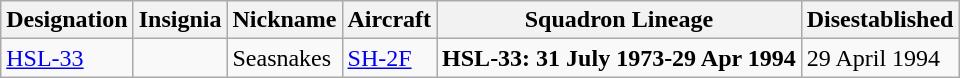<table class="wikitable">
<tr>
<th>Designation</th>
<th>Insignia</th>
<th>Nickname</th>
<th>Aircraft</th>
<th>Squadron Lineage</th>
<th>Disestablished</th>
</tr>
<tr>
<td><a href='#'>HSL-33</a></td>
<td></td>
<td>Seasnakes</td>
<td><a href='#'>SH-2F</a></td>
<td style="white-space: nowrap;"><strong>HSL-33: 31 July 1973-29 Apr 1994</strong></td>
<td>29 April 1994</td>
</tr>
</table>
